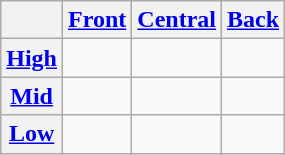<table class="wikitable" style="text-align: center;">
<tr>
<th></th>
<th><a href='#'>Front</a></th>
<th><a href='#'>Central</a></th>
<th><a href='#'>Back</a></th>
</tr>
<tr>
<th><a href='#'>High</a></th>
<td></td>
<td></td>
<td></td>
</tr>
<tr>
<th><a href='#'>Mid</a></th>
<td></td>
<td></td>
<td></td>
</tr>
<tr>
<th><a href='#'>Low</a></th>
<td></td>
<td></td>
<td></td>
</tr>
</table>
